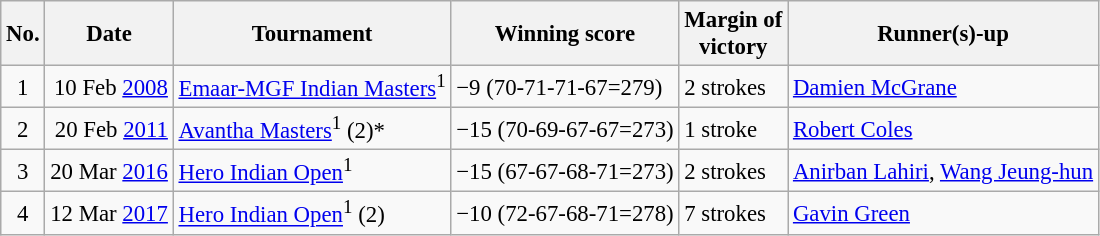<table class="wikitable" style="font-size:95%;">
<tr>
<th>No.</th>
<th>Date</th>
<th>Tournament</th>
<th>Winning score</th>
<th>Margin of<br>victory</th>
<th>Runner(s)-up</th>
</tr>
<tr>
<td align=center>1</td>
<td align=right>10 Feb <a href='#'>2008</a></td>
<td><a href='#'>Emaar-MGF Indian Masters</a><sup>1</sup></td>
<td>−9 (70-71-71-67=279)</td>
<td>2 strokes</td>
<td> <a href='#'>Damien McGrane</a></td>
</tr>
<tr>
<td align=center>2</td>
<td align=right>20 Feb <a href='#'>2011</a></td>
<td><a href='#'>Avantha Masters</a><sup>1</sup> (2)*</td>
<td>−15 (70-69-67-67=273)</td>
<td>1 stroke</td>
<td> <a href='#'>Robert Coles</a></td>
</tr>
<tr>
<td align=center>3</td>
<td align=right>20 Mar <a href='#'>2016</a></td>
<td><a href='#'>Hero Indian Open</a><sup>1</sup></td>
<td>−15 (67-67-68-71=273)</td>
<td>2 strokes</td>
<td> <a href='#'>Anirban Lahiri</a>,  <a href='#'>Wang Jeung-hun</a></td>
</tr>
<tr>
<td align=center>4</td>
<td align=right>12 Mar <a href='#'>2017</a></td>
<td><a href='#'>Hero Indian Open</a><sup>1</sup> (2)</td>
<td>−10 (72-67-68-71=278)</td>
<td>7 strokes</td>
<td> <a href='#'>Gavin Green</a></td>
</tr>
</table>
